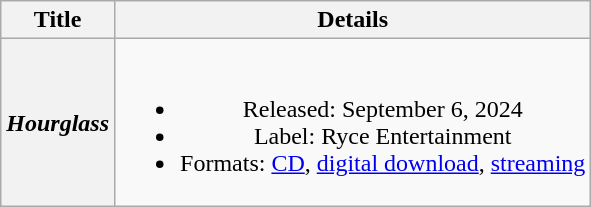<table class="wikitable plainrowheaders" style="text-align:center">
<tr>
<th scope="col">Title</th>
<th scope="col">Details</th>
</tr>
<tr>
<th scope="row"><em>Hourglass</em></th>
<td><br><ul><li>Released: September 6, 2024</li><li>Label: Ryce Entertainment</li><li>Formats: <a href='#'>CD</a>, <a href='#'>digital download</a>, <a href='#'>streaming</a></li></ul></td>
</tr>
</table>
